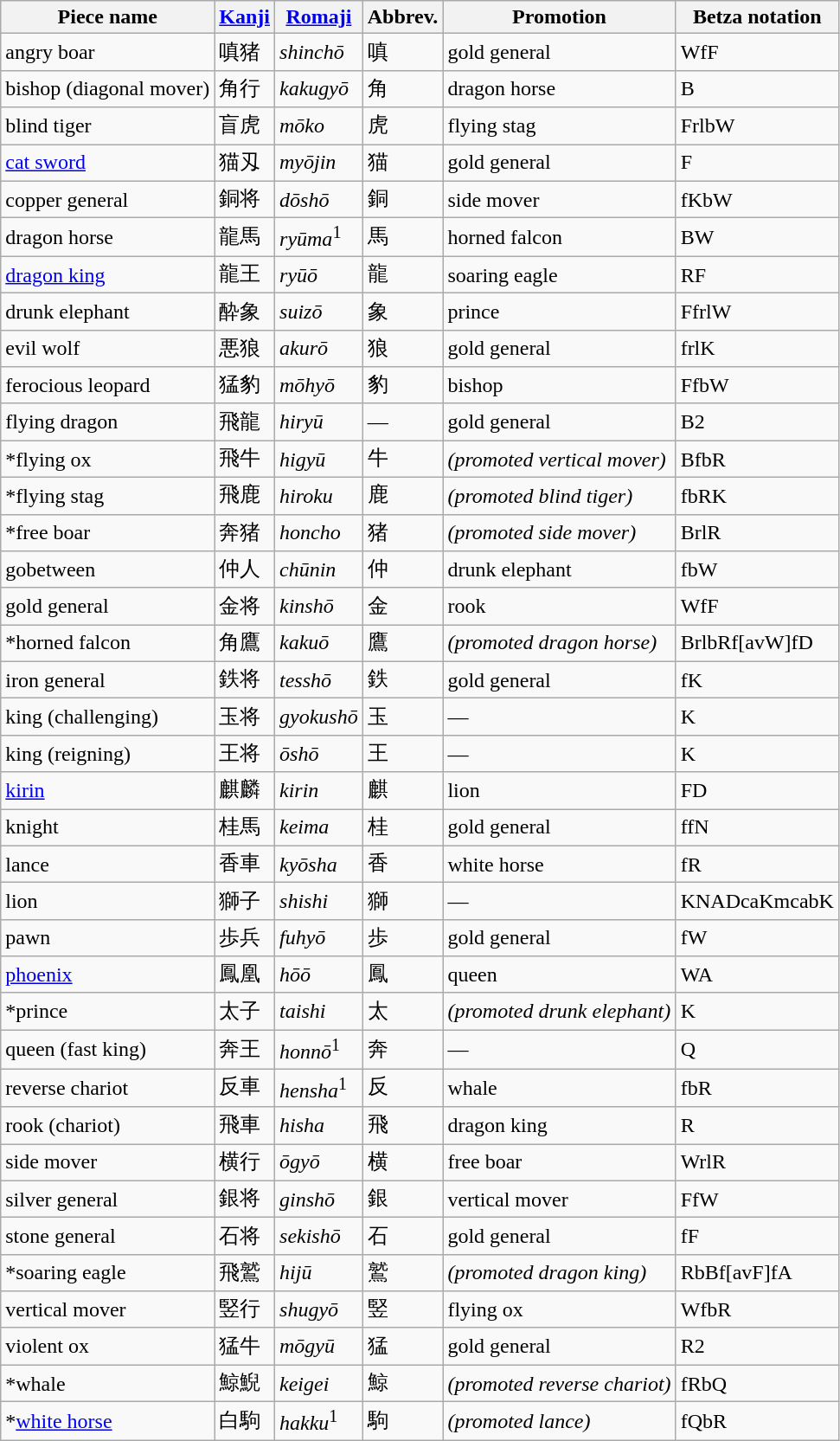<table class=wikitable>
<tr>
<th>Piece name</th>
<th><a href='#'>Kanji</a></th>
<th><a href='#'>Romaji</a></th>
<th>Abbrev.</th>
<th>Promotion</th>
<th>Betza notation</th>
</tr>
<tr>
<td>angry boar</td>
<td>嗔猪</td>
<td><em>shinchō</em></td>
<td>嗔</td>
<td>gold general</td>
<td>WfF</td>
</tr>
<tr>
<td>bishop (diagonal mover)</td>
<td>角行</td>
<td><em>kakugyō</em></td>
<td>角</td>
<td>dragon horse</td>
<td>B</td>
</tr>
<tr>
<td>blind tiger</td>
<td>盲虎</td>
<td><em>mōko</em></td>
<td>虎</td>
<td>flying stag</td>
<td>FrlbW</td>
</tr>
<tr>
<td><a href='#'>cat sword</a></td>
<td>猫刄</td>
<td><em>myōjin</em></td>
<td>猫</td>
<td>gold general</td>
<td>F</td>
</tr>
<tr>
<td>copper general</td>
<td>銅将</td>
<td><em>dōshō</em></td>
<td>銅</td>
<td>side mover</td>
<td>fKbW</td>
</tr>
<tr>
<td>dragon horse</td>
<td>龍馬</td>
<td><em>ryūma</em><sup>1</sup></td>
<td>馬</td>
<td>horned falcon</td>
<td>BW</td>
</tr>
<tr>
<td><a href='#'>dragon king</a></td>
<td>龍王</td>
<td><em>ryūō</em></td>
<td>龍</td>
<td>soaring eagle</td>
<td>RF</td>
</tr>
<tr>
<td>drunk elephant</td>
<td>酔象</td>
<td><em>suizō</em></td>
<td>象</td>
<td>prince</td>
<td>FfrlW</td>
</tr>
<tr>
<td>evil wolf</td>
<td>悪狼</td>
<td><em>akurō</em></td>
<td>狼</td>
<td>gold general</td>
<td>frlK</td>
</tr>
<tr>
<td>ferocious leopard</td>
<td>猛豹</td>
<td><em>mōhyō</em></td>
<td>豹</td>
<td>bishop</td>
<td>FfbW</td>
</tr>
<tr>
<td>flying dragon</td>
<td>飛龍</td>
<td><em>hiryū</em></td>
<td>—</td>
<td>gold general</td>
<td>B2</td>
</tr>
<tr>
<td>*flying ox</td>
<td>飛牛</td>
<td><em>higyū</em></td>
<td>牛</td>
<td><em>(promoted vertical mover)</em></td>
<td>BfbR</td>
</tr>
<tr>
<td>*flying stag</td>
<td>飛鹿</td>
<td><em>hiroku</em></td>
<td>鹿</td>
<td><em>(promoted blind tiger)</em></td>
<td>fbRK</td>
</tr>
<tr>
<td>*free boar</td>
<td>奔猪</td>
<td><em>honcho</em></td>
<td>猪</td>
<td><em>(promoted side mover)</em></td>
<td>BrlR</td>
</tr>
<tr>
<td>gobetween</td>
<td>仲人</td>
<td><em>chūnin</em></td>
<td>仲</td>
<td>drunk elephant</td>
<td>fbW</td>
</tr>
<tr>
<td>gold general</td>
<td>金将</td>
<td><em>kinshō</em></td>
<td>金</td>
<td>rook</td>
<td>WfF</td>
</tr>
<tr>
<td>*horned falcon</td>
<td>角鷹</td>
<td><em>kakuō</em></td>
<td>鷹</td>
<td><em>(promoted dragon horse)</em></td>
<td>BrlbRf[avW]fD</td>
</tr>
<tr>
<td>iron general</td>
<td>鉄将</td>
<td><em>tesshō</em></td>
<td>鉄</td>
<td>gold general</td>
<td>fK</td>
</tr>
<tr>
<td>king (challenging)</td>
<td>玉将</td>
<td><em>gyokushō</em></td>
<td>玉</td>
<td>—</td>
<td>K</td>
</tr>
<tr>
<td>king (reigning)</td>
<td>王将</td>
<td><em>ōshō</em></td>
<td>王</td>
<td>—</td>
<td>K</td>
</tr>
<tr>
<td><a href='#'>kirin</a></td>
<td>麒麟</td>
<td><em>kirin</em></td>
<td>麒</td>
<td>lion</td>
<td>FD</td>
</tr>
<tr>
<td>knight</td>
<td>桂馬</td>
<td><em>keima</em></td>
<td>桂</td>
<td>gold general</td>
<td>ffN</td>
</tr>
<tr>
<td>lance</td>
<td>香車</td>
<td><em>kyōsha</em></td>
<td>香</td>
<td>white horse</td>
<td>fR</td>
</tr>
<tr>
<td>lion</td>
<td>獅子</td>
<td><em>shishi</em></td>
<td>獅</td>
<td>—</td>
<td>KNADcaKmcabK</td>
</tr>
<tr>
<td>pawn</td>
<td>歩兵</td>
<td><em>fuhyō</em></td>
<td>歩</td>
<td>gold general</td>
<td>fW</td>
</tr>
<tr>
<td><a href='#'>phoenix</a></td>
<td>鳳凰</td>
<td><em>hōō</em></td>
<td>鳳</td>
<td>queen</td>
<td>WA</td>
</tr>
<tr>
<td>*prince</td>
<td>太子</td>
<td><em>taishi</em></td>
<td>太</td>
<td><em>(promoted drunk elephant)</em></td>
<td>K</td>
</tr>
<tr>
<td>queen (fast king)</td>
<td>奔王</td>
<td><em>honnō</em><sup>1</sup></td>
<td>奔</td>
<td>—</td>
<td>Q</td>
</tr>
<tr>
<td>reverse chariot</td>
<td>反車</td>
<td><em>hensha</em><sup>1</sup></td>
<td>反</td>
<td>whale</td>
<td>fbR</td>
</tr>
<tr>
<td>rook (chariot)</td>
<td>飛車</td>
<td><em>hisha</em></td>
<td>飛</td>
<td>dragon king</td>
<td>R</td>
</tr>
<tr>
<td>side mover</td>
<td>横行</td>
<td><em>ōgyō</em></td>
<td>横</td>
<td>free boar</td>
<td>WrlR</td>
</tr>
<tr>
<td>silver general</td>
<td>銀将</td>
<td><em>ginshō</em></td>
<td>銀</td>
<td>vertical mover</td>
<td>FfW</td>
</tr>
<tr>
<td>stone general</td>
<td>石将</td>
<td><em>sekishō</em></td>
<td>石</td>
<td>gold general</td>
<td>fF</td>
</tr>
<tr>
<td>*soaring eagle</td>
<td>飛鷲</td>
<td><em>hijū</em></td>
<td>鷲</td>
<td><em>(promoted dragon king)</em></td>
<td>RbBf[avF]fA</td>
</tr>
<tr>
<td>vertical mover</td>
<td>竪行</td>
<td><em>shugyō</em></td>
<td>竪</td>
<td>flying ox</td>
<td>WfbR</td>
</tr>
<tr>
<td>violent ox</td>
<td>猛牛</td>
<td><em>mōgyū</em></td>
<td>猛</td>
<td>gold general</td>
<td>R2</td>
</tr>
<tr>
<td>*whale</td>
<td>鯨鯢</td>
<td><em>keigei</em></td>
<td>鯨</td>
<td><em>(promoted reverse chariot)</em></td>
<td>fRbQ</td>
</tr>
<tr>
<td>*<a href='#'>white horse</a></td>
<td>白駒</td>
<td><em>hakku</em><sup>1</sup></td>
<td>駒</td>
<td><em>(promoted lance)</em></td>
<td>fQbR</td>
</tr>
</table>
